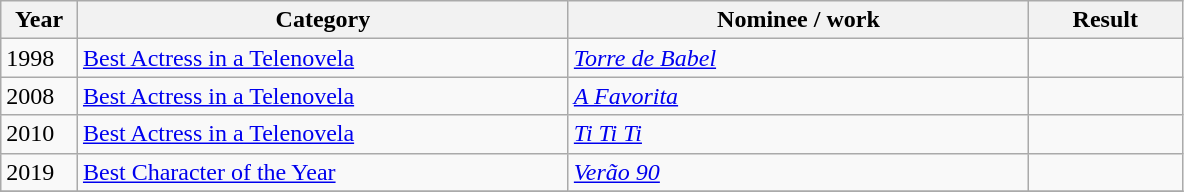<table class=wikitable>
<tr>
<th Width=5%>Year</th>
<th Width=32%>Category</th>
<th Width=30%>Nominee / work</th>
<th Width=10%>Result</th>
</tr>
<tr>
<td>1998</td>
<td><a href='#'>Best Actress in a Telenovela</a></td>
<td><em><a href='#'>Torre de Babel</a></em></td>
<td></td>
</tr>
<tr>
<td>2008</td>
<td><a href='#'>Best Actress in a Telenovela</a></td>
<td><em><a href='#'>A Favorita</a></em></td>
<td></td>
</tr>
<tr>
<td>2010</td>
<td><a href='#'>Best Actress in a Telenovela</a></td>
<td><em><a href='#'>Ti Ti Ti</a></em></td>
<td></td>
</tr>
<tr>
<td>2019</td>
<td><a href='#'>Best Character of the Year</a></td>
<td><em><a href='#'>Verão 90</a></em></td>
<td></td>
</tr>
<tr>
</tr>
</table>
